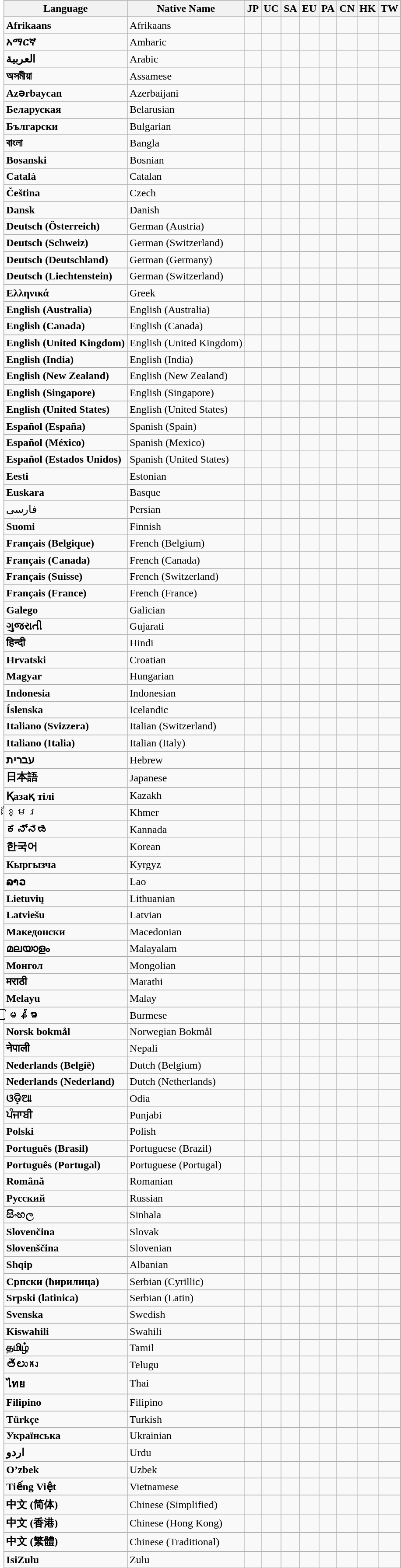<table class="wikitable sortable mw-collapsible">
<tr>
<th>Language</th>
<th>Native Name</th>
<th>JP</th>
<th>UC</th>
<th>SA</th>
<th>EU</th>
<th>PA</th>
<th>CN</th>
<th>HK</th>
<th>TW</th>
</tr>
<tr>
<td><strong>Afrikaans</strong></td>
<td>Afrikaans</td>
<td></td>
<td></td>
<td></td>
<td></td>
<td></td>
<td></td>
<td></td>
<td></td>
</tr>
<tr>
<td><strong>አማርኛ</strong></td>
<td>Amharic</td>
<td></td>
<td></td>
<td></td>
<td></td>
<td></td>
<td></td>
<td></td>
<td></td>
</tr>
<tr>
<td><strong>العربية</strong></td>
<td>Arabic</td>
<td></td>
<td></td>
<td></td>
<td></td>
<td></td>
<td></td>
<td></td>
<td></td>
</tr>
<tr>
<td><strong>অসমীয়া</strong></td>
<td>Assamese</td>
<td></td>
<td></td>
<td></td>
<td></td>
<td></td>
<td></td>
<td></td>
<td></td>
</tr>
<tr>
<td><strong>Azərbaycan</strong></td>
<td>Azerbaijani</td>
<td></td>
<td></td>
<td></td>
<td></td>
<td></td>
<td></td>
<td></td>
<td></td>
</tr>
<tr>
<td><strong>Беларуская</strong></td>
<td>Belarusian</td>
<td></td>
<td></td>
<td></td>
<td></td>
<td></td>
<td></td>
<td></td>
<td></td>
</tr>
<tr>
<td><strong>Български</strong></td>
<td>Bulgarian</td>
<td></td>
<td></td>
<td></td>
<td></td>
<td></td>
<td></td>
<td></td>
<td></td>
</tr>
<tr>
<td><strong>বাংলা</strong></td>
<td>Bangla</td>
<td></td>
<td></td>
<td></td>
<td></td>
<td></td>
<td></td>
<td></td>
<td></td>
</tr>
<tr>
<td><strong>Bosanski</strong></td>
<td>Bosnian</td>
<td></td>
<td></td>
<td></td>
<td></td>
<td></td>
<td></td>
<td></td>
<td></td>
</tr>
<tr>
<td><strong>Català</strong></td>
<td>Catalan</td>
<td></td>
<td></td>
<td></td>
<td></td>
<td></td>
<td></td>
<td></td>
<td></td>
</tr>
<tr>
<td><strong>Čeština</strong></td>
<td>Czech</td>
<td></td>
<td></td>
<td></td>
<td></td>
<td></td>
<td></td>
<td></td>
<td></td>
</tr>
<tr>
<td><strong>Dansk</strong></td>
<td>Danish</td>
<td></td>
<td></td>
<td></td>
<td></td>
<td></td>
<td></td>
<td></td>
<td></td>
</tr>
<tr>
<td><strong>Deutsch (Österreich)</strong></td>
<td>German (Austria)</td>
<td></td>
<td></td>
<td></td>
<td></td>
<td></td>
<td></td>
<td></td>
<td></td>
</tr>
<tr>
<td><strong>Deutsch (Schweiz)</strong></td>
<td>German (Switzerland)</td>
<td></td>
<td></td>
<td></td>
<td></td>
<td></td>
<td></td>
<td></td>
<td></td>
</tr>
<tr>
<td><strong>Deutsch (Deutschland)</strong></td>
<td>German (Germany)</td>
<td></td>
<td></td>
<td></td>
<td></td>
<td></td>
<td></td>
<td></td>
<td></td>
</tr>
<tr>
<td><strong>Deutsch (Liechtenstein)</strong></td>
<td>German (Switzerland)</td>
<td></td>
<td></td>
<td></td>
<td></td>
<td></td>
<td></td>
<td></td>
<td></td>
</tr>
<tr>
<td><strong>Ελληνικά</strong></td>
<td>Greek</td>
<td></td>
<td></td>
<td></td>
<td></td>
<td></td>
<td></td>
<td></td>
<td></td>
</tr>
<tr>
<td><strong>English (Australia)</strong></td>
<td>English (Australia)</td>
<td></td>
<td></td>
<td></td>
<td></td>
<td></td>
<td></td>
<td></td>
<td></td>
</tr>
<tr>
<td><strong>English (Canada)</strong></td>
<td>English (Canada)</td>
<td></td>
<td></td>
<td></td>
<td></td>
<td></td>
<td></td>
<td></td>
<td></td>
</tr>
<tr>
<td><strong>English (United Kingdom)</strong></td>
<td>English (United Kingdom)</td>
<td></td>
<td></td>
<td></td>
<td></td>
<td></td>
<td></td>
<td></td>
<td></td>
</tr>
<tr>
<td><strong>English (India)</strong></td>
<td>English (India)</td>
<td></td>
<td></td>
<td></td>
<td></td>
<td></td>
<td></td>
<td></td>
<td></td>
</tr>
<tr>
<td><strong>English (New Zealand)</strong></td>
<td>English (New Zealand)</td>
<td></td>
<td></td>
<td></td>
<td></td>
<td></td>
<td></td>
<td></td>
<td></td>
</tr>
<tr>
<td><strong>English (Singapore)</strong></td>
<td>English (Singapore)</td>
<td></td>
<td></td>
<td></td>
<td></td>
<td></td>
<td></td>
<td></td>
<td></td>
</tr>
<tr>
<td><strong>English (United States)</strong></td>
<td>English (United States)</td>
<td></td>
<td></td>
<td></td>
<td></td>
<td></td>
<td></td>
<td></td>
<td></td>
</tr>
<tr>
<td><strong>Español (España)</strong></td>
<td>Spanish (Spain)</td>
<td></td>
<td></td>
<td></td>
<td></td>
<td></td>
<td></td>
<td></td>
<td></td>
</tr>
<tr>
<td><strong>Español (México)</strong></td>
<td>Spanish (Mexico)</td>
<td></td>
<td></td>
<td></td>
<td></td>
<td></td>
<td></td>
<td></td>
<td></td>
</tr>
<tr>
<td><strong>Español (Estados Unidos)</strong></td>
<td>Spanish (United States)</td>
<td></td>
<td></td>
<td></td>
<td></td>
<td></td>
<td></td>
<td></td>
<td></td>
</tr>
<tr>
<td><strong>Eesti</strong></td>
<td>Estonian</td>
<td></td>
<td></td>
<td></td>
<td></td>
<td></td>
<td></td>
<td></td>
<td></td>
</tr>
<tr>
<td><strong>Euskara</strong></td>
<td>Basque</td>
<td></td>
<td></td>
<td></td>
<td></td>
<td></td>
<td></td>
<td></td>
<td></td>
</tr>
<tr>
<td>فارسی</td>
<td>Persian</td>
<td></td>
<td></td>
<td></td>
<td></td>
<td></td>
<td></td>
<td></td>
<td></td>
</tr>
<tr>
<td><strong>Suomi</strong></td>
<td>Finnish</td>
<td></td>
<td></td>
<td></td>
<td></td>
<td></td>
<td></td>
<td></td>
<td></td>
</tr>
<tr>
<td><strong>Français (Belgique)</strong></td>
<td>French (Belgium)</td>
<td></td>
<td></td>
<td></td>
<td></td>
<td></td>
<td></td>
<td></td>
<td></td>
</tr>
<tr>
<td><strong>Français (Canada)</strong></td>
<td>French (Canada)</td>
<td></td>
<td></td>
<td></td>
<td></td>
<td></td>
<td></td>
<td></td>
<td></td>
</tr>
<tr>
<td><strong>Français (Suisse)</strong></td>
<td>French (Switzerland)</td>
<td></td>
<td></td>
<td></td>
<td></td>
<td></td>
<td></td>
<td></td>
<td></td>
</tr>
<tr>
<td><strong>Français (France)</strong></td>
<td>French (France)</td>
<td></td>
<td></td>
<td></td>
<td></td>
<td></td>
<td></td>
<td></td>
<td></td>
</tr>
<tr>
<td><strong>Galego</strong></td>
<td>Galician</td>
<td></td>
<td></td>
<td></td>
<td></td>
<td></td>
<td></td>
<td></td>
<td></td>
</tr>
<tr>
<td><strong>ગુજરાતી</strong></td>
<td>Gujarati</td>
<td></td>
<td></td>
<td></td>
<td></td>
<td></td>
<td></td>
<td></td>
<td></td>
</tr>
<tr>
<td><strong>हिन्दी</strong></td>
<td>Hindi</td>
<td></td>
<td></td>
<td></td>
<td></td>
<td></td>
<td></td>
<td></td>
<td></td>
</tr>
<tr>
<td><strong>Hrvatski</strong></td>
<td>Croatian</td>
<td></td>
<td></td>
<td></td>
<td></td>
<td></td>
<td></td>
<td></td>
<td></td>
</tr>
<tr>
<td><strong>Magyar</strong></td>
<td>Hungarian</td>
<td></td>
<td></td>
<td></td>
<td></td>
<td></td>
<td></td>
<td></td>
<td></td>
</tr>
<tr>
<td><strong>Indonesia</strong></td>
<td>Indonesian</td>
<td></td>
<td></td>
<td></td>
<td></td>
<td></td>
<td></td>
<td></td>
<td></td>
</tr>
<tr>
<td><strong>Íslenska</strong></td>
<td>Icelandic</td>
<td></td>
<td></td>
<td></td>
<td></td>
<td></td>
<td></td>
<td></td>
<td></td>
</tr>
<tr>
<td><strong>Italiano (Svizzera)</strong></td>
<td>Italian (Switzerland)</td>
<td></td>
<td></td>
<td></td>
<td></td>
<td></td>
<td></td>
<td></td>
<td></td>
</tr>
<tr>
<td><strong>Italiano (Italia)</strong></td>
<td>Italian (Italy)</td>
<td></td>
<td></td>
<td></td>
<td></td>
<td></td>
<td></td>
<td></td>
<td></td>
</tr>
<tr>
<td><strong>עברית</strong></td>
<td>Hebrew</td>
<td></td>
<td></td>
<td></td>
<td></td>
<td></td>
<td></td>
<td></td>
<td></td>
</tr>
<tr>
<td><strong>日本語</strong></td>
<td>Japanese</td>
<td></td>
<td></td>
<td></td>
<td></td>
<td></td>
<td></td>
<td></td>
<td></td>
</tr>
<tr>
<td><strong>Қазақ тілі</strong></td>
<td>Kazakh</td>
<td></td>
<td></td>
<td></td>
<td></td>
<td></td>
<td></td>
<td></td>
<td></td>
</tr>
<tr>
<td>ខ្មែរ</td>
<td>Khmer</td>
<td></td>
<td></td>
<td></td>
<td></td>
<td></td>
<td></td>
<td></td>
<td></td>
</tr>
<tr>
<td><strong>ಕನ್ನಡ</strong></td>
<td>Kannada</td>
<td></td>
<td></td>
<td></td>
<td></td>
<td></td>
<td></td>
<td></td>
<td></td>
</tr>
<tr>
<td><strong>한국어</strong></td>
<td>Korean</td>
<td></td>
<td></td>
<td></td>
<td></td>
<td></td>
<td></td>
<td></td>
<td></td>
</tr>
<tr>
<td><strong>Кыргызча</strong></td>
<td>Kyrgyz</td>
<td></td>
<td></td>
<td></td>
<td></td>
<td></td>
<td></td>
<td></td>
<td></td>
</tr>
<tr>
<td><strong>ລາວ</strong></td>
<td>Lao</td>
<td></td>
<td></td>
<td></td>
<td></td>
<td></td>
<td></td>
<td></td>
<td></td>
</tr>
<tr>
<td><strong>Lietuvių</strong></td>
<td>Lithuanian</td>
<td></td>
<td></td>
<td></td>
<td></td>
<td></td>
<td></td>
<td></td>
<td></td>
</tr>
<tr>
<td><strong>Latviešu</strong></td>
<td>Latvian</td>
<td></td>
<td></td>
<td></td>
<td></td>
<td></td>
<td></td>
<td></td>
<td></td>
</tr>
<tr>
<td><strong>Македонски</strong></td>
<td>Macedonian</td>
<td></td>
<td></td>
<td></td>
<td></td>
<td></td>
<td></td>
<td></td>
<td></td>
</tr>
<tr>
<td><strong>മലയാളം</strong></td>
<td>Malayalam</td>
<td></td>
<td></td>
<td></td>
<td></td>
<td></td>
<td></td>
<td></td>
<td></td>
</tr>
<tr>
<td><strong>Монгол</strong></td>
<td>Mongolian</td>
<td></td>
<td></td>
<td></td>
<td></td>
<td></td>
<td></td>
<td></td>
<td></td>
</tr>
<tr>
<td><strong>मराठी</strong></td>
<td>Marathi</td>
<td></td>
<td></td>
<td></td>
<td></td>
<td></td>
<td></td>
<td></td>
<td></td>
</tr>
<tr>
<td><strong>Melayu</strong></td>
<td>Malay</td>
<td></td>
<td></td>
<td></td>
<td></td>
<td></td>
<td></td>
<td></td>
<td></td>
</tr>
<tr>
<td><strong>မြန်မာ</strong></td>
<td>Burmese</td>
<td></td>
<td></td>
<td></td>
<td></td>
<td></td>
<td></td>
<td></td>
<td></td>
</tr>
<tr>
<td><strong>Norsk bokmål</strong></td>
<td>Norwegian Bokmål</td>
<td></td>
<td></td>
<td></td>
<td></td>
<td></td>
<td></td>
<td></td>
<td></td>
</tr>
<tr>
<td><strong>नेपाली</strong></td>
<td>Nepali</td>
<td></td>
<td></td>
<td></td>
<td></td>
<td></td>
<td></td>
<td></td>
<td></td>
</tr>
<tr>
<td><strong>Nederlands (België)</strong></td>
<td>Dutch (Belgium)</td>
<td></td>
<td></td>
<td></td>
<td></td>
<td></td>
<td></td>
<td></td>
<td></td>
</tr>
<tr>
<td><strong>Nederlands (Nederland)</strong></td>
<td>Dutch (Netherlands)</td>
<td></td>
<td></td>
<td></td>
<td></td>
<td></td>
<td></td>
<td></td>
<td></td>
</tr>
<tr>
<td><strong>ଓଡ଼ିଆ</strong></td>
<td>Odia</td>
<td></td>
<td></td>
<td></td>
<td></td>
<td></td>
<td></td>
<td></td>
<td></td>
</tr>
<tr>
<td><strong>ਪੰਜਾਬੀ</strong></td>
<td>Punjabi</td>
<td></td>
<td></td>
<td></td>
<td></td>
<td></td>
<td></td>
<td></td>
<td></td>
</tr>
<tr>
<td><strong>Polski</strong></td>
<td>Polish</td>
<td></td>
<td></td>
<td></td>
<td></td>
<td></td>
<td></td>
<td></td>
<td></td>
</tr>
<tr>
<td><strong>Português (Brasil)</strong></td>
<td>Portuguese (Brazil)</td>
<td></td>
<td></td>
<td></td>
<td></td>
<td></td>
<td></td>
<td></td>
<td></td>
</tr>
<tr>
<td><strong>Português (Portugal)</strong></td>
<td>Portuguese (Portugal)</td>
<td></td>
<td></td>
<td></td>
<td></td>
<td></td>
<td></td>
<td></td>
<td></td>
</tr>
<tr>
<td><strong>Română</strong></td>
<td>Romanian</td>
<td></td>
<td></td>
<td></td>
<td></td>
<td></td>
<td></td>
<td></td>
<td></td>
</tr>
<tr>
<td><strong>Русский</strong></td>
<td>Russian</td>
<td></td>
<td></td>
<td></td>
<td></td>
<td></td>
<td></td>
<td></td>
<td></td>
</tr>
<tr>
<td><strong>සිංහල</strong></td>
<td>Sinhala</td>
<td></td>
<td></td>
<td></td>
<td></td>
<td></td>
<td></td>
<td></td>
<td></td>
</tr>
<tr>
<td><strong>Slovenčina</strong></td>
<td>Slovak</td>
<td></td>
<td></td>
<td></td>
<td></td>
<td></td>
<td></td>
<td></td>
<td></td>
</tr>
<tr>
<td><strong>Slovenščina</strong></td>
<td>Slovenian</td>
<td></td>
<td></td>
<td></td>
<td></td>
<td></td>
<td></td>
<td></td>
<td></td>
</tr>
<tr>
<td><strong>Shqip</strong></td>
<td>Albanian</td>
<td></td>
<td></td>
<td></td>
<td></td>
<td></td>
<td></td>
<td></td>
<td></td>
</tr>
<tr>
<td><strong>Српски (ћирилица)</strong></td>
<td>Serbian (Cyrillic)</td>
<td></td>
<td></td>
<td></td>
<td></td>
<td></td>
<td></td>
<td></td>
<td></td>
</tr>
<tr>
<td><strong>Srpski (latinica)</strong></td>
<td>Serbian (Latin)</td>
<td></td>
<td></td>
<td></td>
<td></td>
<td></td>
<td></td>
<td></td>
<td></td>
</tr>
<tr>
<td><strong>Svenska</strong></td>
<td>Swedish</td>
<td></td>
<td></td>
<td></td>
<td></td>
<td></td>
<td></td>
<td></td>
<td></td>
</tr>
<tr>
<td><strong>Kiswahili</strong></td>
<td>Swahili</td>
<td></td>
<td></td>
<td></td>
<td></td>
<td></td>
<td></td>
<td></td>
<td></td>
</tr>
<tr>
<td><strong>தமிழ்</strong></td>
<td>Tamil</td>
<td></td>
<td></td>
<td></td>
<td></td>
<td></td>
<td></td>
<td></td>
<td></td>
</tr>
<tr>
<td><strong>తెలుగు</strong></td>
<td>Telugu</td>
<td></td>
<td></td>
<td></td>
<td></td>
<td></td>
<td></td>
<td></td>
<td></td>
</tr>
<tr>
<td><strong>ไทย</strong></td>
<td>Thai</td>
<td></td>
<td></td>
<td></td>
<td></td>
<td></td>
<td></td>
<td></td>
<td></td>
</tr>
<tr>
<td><strong>Filipino</strong></td>
<td>Filipino</td>
<td></td>
<td></td>
<td></td>
<td></td>
<td></td>
<td></td>
<td></td>
<td></td>
</tr>
<tr>
<td><strong>Türkçe</strong></td>
<td>Turkish</td>
<td></td>
<td></td>
<td></td>
<td></td>
<td></td>
<td></td>
<td></td>
<td></td>
</tr>
<tr>
<td><strong>Українська</strong></td>
<td>Ukrainian</td>
<td></td>
<td></td>
<td></td>
<td></td>
<td></td>
<td></td>
<td></td>
<td></td>
</tr>
<tr>
<td><strong>اردو</strong></td>
<td>Urdu</td>
<td></td>
<td></td>
<td></td>
<td></td>
<td></td>
<td></td>
<td></td>
<td></td>
</tr>
<tr>
<td><strong>O’zbek</strong></td>
<td>Uzbek</td>
<td></td>
<td></td>
<td></td>
<td></td>
<td></td>
<td></td>
<td></td>
<td></td>
</tr>
<tr>
<td><strong>Tiếng Việt</strong></td>
<td>Vietnamese</td>
<td></td>
<td></td>
<td></td>
<td></td>
<td></td>
<td></td>
<td></td>
<td></td>
</tr>
<tr>
<td><strong>中文 (简体)</strong></td>
<td>Chinese (Simplified)</td>
<td></td>
<td></td>
<td></td>
<td></td>
<td></td>
<td></td>
<td></td>
<td></td>
</tr>
<tr>
<td><strong>中文 (香港)</strong></td>
<td>Chinese (Hong Kong)</td>
<td></td>
<td></td>
<td></td>
<td></td>
<td></td>
<td></td>
<td></td>
<td></td>
</tr>
<tr>
<td><strong>中文 (繁體)</strong></td>
<td>Chinese (Traditional)</td>
<td></td>
<td></td>
<td></td>
<td></td>
<td></td>
<td></td>
<td></td>
<td></td>
</tr>
<tr>
<td><strong>IsiZulu</strong></td>
<td>Zulu</td>
<td></td>
<td></td>
<td></td>
<td></td>
<td></td>
<td></td>
<td></td>
<td></td>
</tr>
</table>
